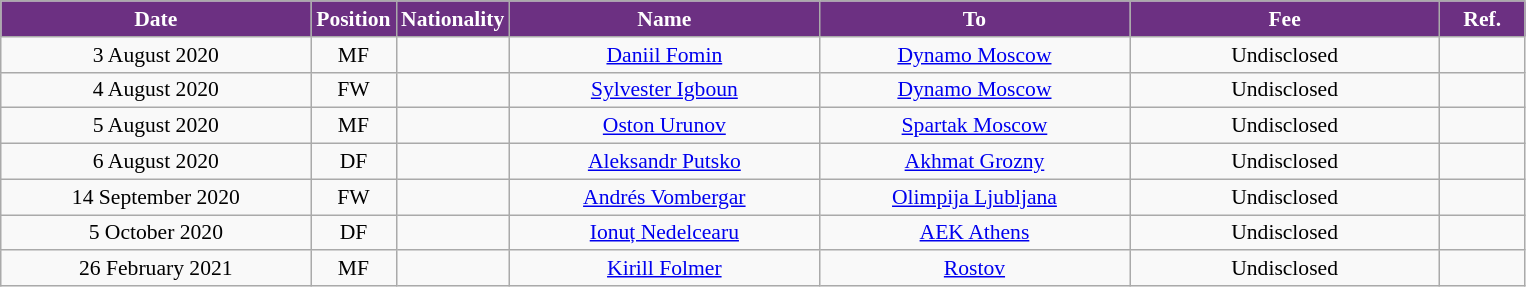<table class="wikitable"  style="text-align:center; font-size:90%; ">
<tr>
<th style="background:#6C3082; color:white; width:200px;">Date</th>
<th style="background:#6C3082; color:white; width:50px;">Position</th>
<th style="background:#6C3082; color:white; width:50px;">Nationality</th>
<th style="background:#6C3082; color:white; width:200px;">Name</th>
<th style="background:#6C3082; color:white; width:200px;">To</th>
<th style="background:#6C3082; color:white; width:200px;">Fee</th>
<th style="background:#6C3082; color:white; width:50px;">Ref.</th>
</tr>
<tr>
<td>3 August 2020</td>
<td>MF</td>
<td></td>
<td><a href='#'>Daniil Fomin</a></td>
<td><a href='#'>Dynamo Moscow</a></td>
<td>Undisclosed</td>
<td></td>
</tr>
<tr>
<td>4 August 2020</td>
<td>FW</td>
<td></td>
<td><a href='#'>Sylvester Igboun</a></td>
<td><a href='#'>Dynamo Moscow</a></td>
<td>Undisclosed</td>
<td></td>
</tr>
<tr>
<td>5 August 2020</td>
<td>MF</td>
<td></td>
<td><a href='#'>Oston Urunov</a></td>
<td><a href='#'>Spartak Moscow</a></td>
<td>Undisclosed</td>
<td></td>
</tr>
<tr>
<td>6 August 2020</td>
<td>DF</td>
<td></td>
<td><a href='#'>Aleksandr Putsko</a></td>
<td><a href='#'>Akhmat Grozny</a></td>
<td>Undisclosed</td>
<td></td>
</tr>
<tr>
<td>14 September 2020</td>
<td>FW</td>
<td></td>
<td><a href='#'>Andrés Vombergar</a></td>
<td><a href='#'>Olimpija Ljubljana</a></td>
<td>Undisclosed</td>
<td></td>
</tr>
<tr>
<td>5 October 2020</td>
<td>DF</td>
<td></td>
<td><a href='#'>Ionuț Nedelcearu</a></td>
<td><a href='#'>AEK Athens</a></td>
<td>Undisclosed</td>
<td></td>
</tr>
<tr>
<td>26 February 2021</td>
<td>MF</td>
<td></td>
<td><a href='#'>Kirill Folmer</a></td>
<td><a href='#'>Rostov</a></td>
<td>Undisclosed</td>
<td></td>
</tr>
</table>
